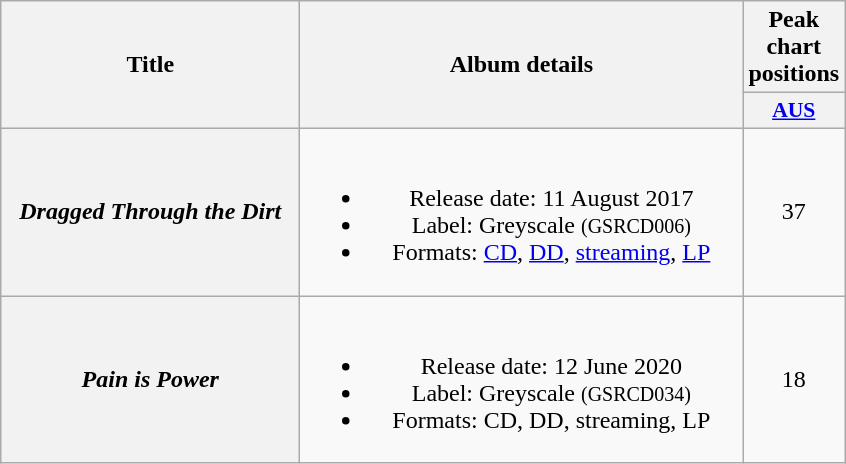<table class="wikitable plainrowheaders" style="text-align:center;">
<tr>
<th style="width:12em;" rowspan="2">Title</th>
<th style="width:18em;" rowspan="2">Album details</th>
<th scope="col" colspan="1">Peak chart positions</th>
</tr>
<tr>
<th scope="col" style="width:3em;font-size:90%;"><a href='#'>AUS</a><br></th>
</tr>
<tr>
<th scope="row"><em>Dragged Through the Dirt</em></th>
<td><br><ul><li>Release date: 11 August 2017</li><li>Label: Greyscale <small>(GSRCD006)</small></li><li>Formats: <a href='#'>CD</a>, <a href='#'>DD</a>, <a href='#'>streaming</a>, <a href='#'>LP</a></li></ul></td>
<td>37</td>
</tr>
<tr>
<th scope="row"><em>Pain is Power</em></th>
<td><br><ul><li>Release date: 12 June 2020</li><li>Label: Greyscale <small>(GSRCD034)</small></li><li>Formats: CD, DD, streaming, LP</li></ul></td>
<td>18</td>
</tr>
</table>
